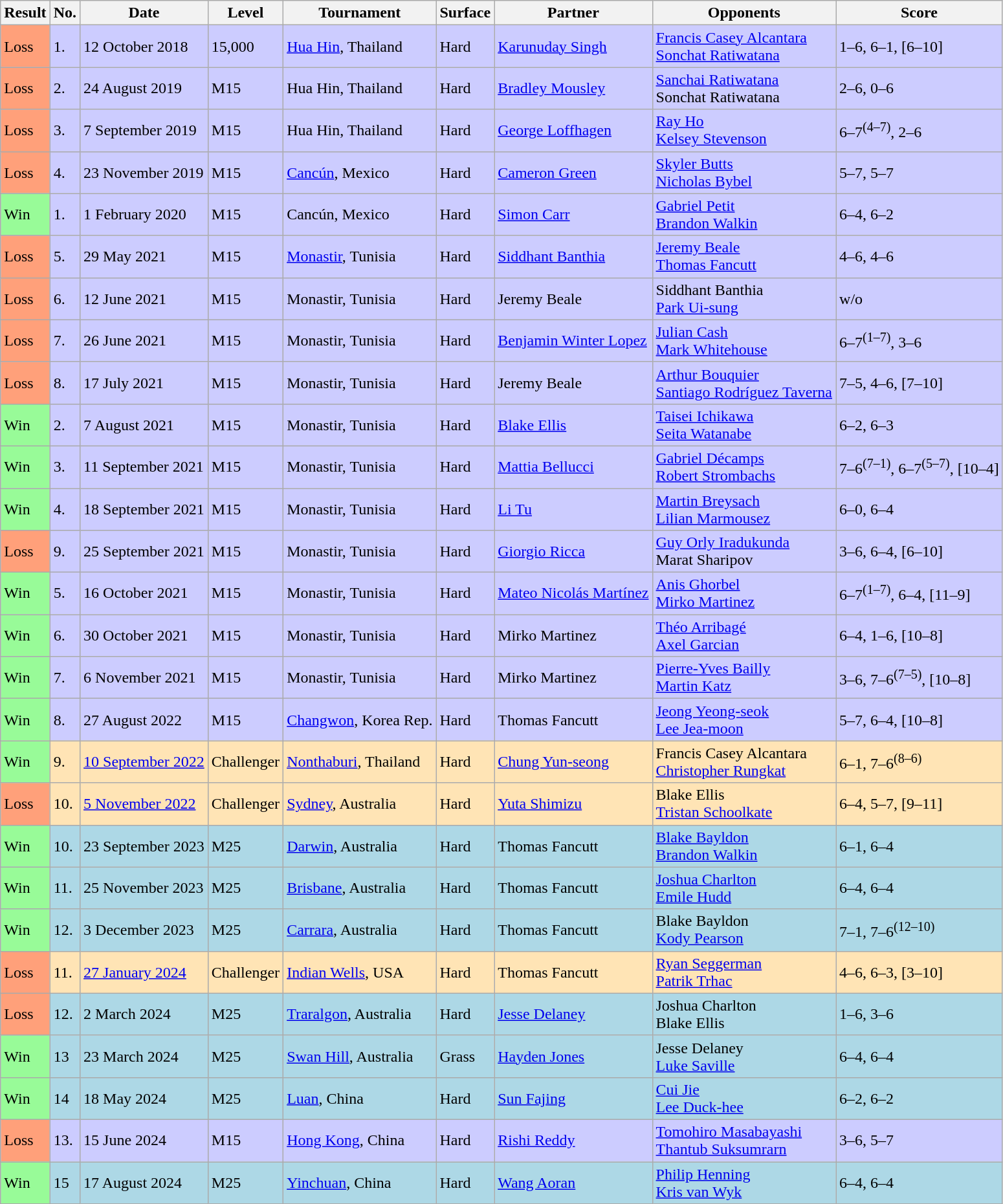<table class="sortable wikitable">
<tr>
<th>Result</th>
<th class="unsortable">No.</th>
<th>Date</th>
<th>Level</th>
<th>Tournament</th>
<th>Surface</th>
<th>Partner</th>
<th>Opponents</th>
<th class="unsortable">Score</th>
</tr>
<tr style="background:#ccccff;">
<td style="background:#ffa07a;">Loss</td>
<td>1.</td>
<td>12 October 2018</td>
<td>15,000</td>
<td><a href='#'>Hua Hin</a>, Thailand</td>
<td>Hard</td>
<td> <a href='#'>Karunuday Singh</a></td>
<td> <a href='#'>Francis Casey Alcantara</a> <br>  <a href='#'>Sonchat Ratiwatana</a></td>
<td>1–6, 6–1, [6–10]</td>
</tr>
<tr style="background:#ccccff;">
<td style="background:#ffa07a;">Loss</td>
<td>2.</td>
<td>24 August 2019</td>
<td>M15</td>
<td>Hua Hin, Thailand</td>
<td>Hard</td>
<td> <a href='#'>Bradley Mousley</a></td>
<td> <a href='#'>Sanchai Ratiwatana</a> <br>  Sonchat Ratiwatana</td>
<td>2–6, 0–6</td>
</tr>
<tr style="background:#ccccff;">
<td style="background:#ffa07a;">Loss</td>
<td>3.</td>
<td>7 September 2019</td>
<td>M15</td>
<td>Hua Hin, Thailand</td>
<td>Hard</td>
<td> <a href='#'>George Loffhagen</a></td>
<td> <a href='#'>Ray Ho</a> <br>  <a href='#'>Kelsey Stevenson</a></td>
<td>6–7<sup>(4–7)</sup>, 2–6</td>
</tr>
<tr style="background:#ccccff;">
<td style="background:#ffa07a;">Loss</td>
<td>4.</td>
<td>23 November 2019</td>
<td>M15</td>
<td><a href='#'>Cancún</a>, Mexico</td>
<td>Hard</td>
<td> <a href='#'>Cameron Green</a></td>
<td> <a href='#'>Skyler Butts</a> <br>  <a href='#'>Nicholas Bybel</a></td>
<td>5–7, 5–7</td>
</tr>
<tr style="background:#ccccff;">
<td bgcolor=98FB98>Win</td>
<td>1.</td>
<td>1 February 2020</td>
<td>M15</td>
<td>Cancún, Mexico</td>
<td>Hard</td>
<td> <a href='#'>Simon Carr</a></td>
<td> <a href='#'>Gabriel Petit</a> <br>  <a href='#'>Brandon Walkin</a></td>
<td>6–4, 6–2</td>
</tr>
<tr style="background:#ccccff;">
<td style="background:#ffa07a;">Loss</td>
<td>5.</td>
<td>29 May 2021</td>
<td>M15</td>
<td><a href='#'>Monastir</a>, Tunisia</td>
<td>Hard</td>
<td> <a href='#'>Siddhant Banthia</a></td>
<td> <a href='#'>Jeremy Beale</a> <br>  <a href='#'>Thomas Fancutt</a></td>
<td>4–6, 4–6</td>
</tr>
<tr style="background:#ccccff;">
<td style="background:#ffa07a;">Loss</td>
<td>6.</td>
<td>12 June 2021</td>
<td>M15</td>
<td>Monastir, Tunisia</td>
<td>Hard</td>
<td> Jeremy Beale</td>
<td> Siddhant Banthia <br>  <a href='#'>Park Ui-sung</a></td>
<td>w/o</td>
</tr>
<tr style="background:#ccccff;">
<td style="background:#ffa07a;">Loss</td>
<td>7.</td>
<td>26 June 2021</td>
<td>M15</td>
<td>Monastir, Tunisia</td>
<td>Hard</td>
<td> <a href='#'>Benjamin Winter Lopez</a></td>
<td> <a href='#'>Julian Cash</a> <br>  <a href='#'>Mark Whitehouse</a></td>
<td>6–7<sup>(1–7)</sup>, 3–6</td>
</tr>
<tr style="background:#ccccff;">
<td style="background:#ffa07a;">Loss</td>
<td>8.</td>
<td>17 July 2021</td>
<td>M15</td>
<td>Monastir, Tunisia</td>
<td>Hard</td>
<td> Jeremy Beale</td>
<td> <a href='#'>Arthur Bouquier</a> <br>  <a href='#'>Santiago Rodríguez Taverna</a></td>
<td>7–5, 4–6, [7–10]</td>
</tr>
<tr style="background:#ccccff;">
<td bgcolor=98FB98>Win</td>
<td>2.</td>
<td>7 August 2021</td>
<td>M15</td>
<td>Monastir, Tunisia</td>
<td>Hard</td>
<td> <a href='#'>Blake Ellis</a></td>
<td> <a href='#'>Taisei Ichikawa</a> <br>  <a href='#'>Seita Watanabe</a></td>
<td>6–2, 6–3</td>
</tr>
<tr style="background:#ccccff;">
<td bgcolor=98FB98>Win</td>
<td>3.</td>
<td>11 September 2021</td>
<td>M15</td>
<td>Monastir, Tunisia</td>
<td>Hard</td>
<td> <a href='#'>Mattia Bellucci</a></td>
<td> <a href='#'>Gabriel Décamps</a> <br>  <a href='#'>Robert Strombachs</a></td>
<td>7–6<sup>(7–1)</sup>, 6–7<sup>(5–7)</sup>, [10–4]</td>
</tr>
<tr style="background:#ccccff;">
<td bgcolor=98FB98>Win</td>
<td>4.</td>
<td>18 September 2021</td>
<td>M15</td>
<td>Monastir, Tunisia</td>
<td>Hard</td>
<td> <a href='#'>Li Tu</a></td>
<td> <a href='#'>Martin Breysach</a> <br>  <a href='#'>Lilian Marmousez</a></td>
<td>6–0, 6–4</td>
</tr>
<tr style="background:#ccccff;">
<td style="background:#ffa07a;">Loss</td>
<td>9.</td>
<td>25 September 2021</td>
<td>M15</td>
<td>Monastir, Tunisia</td>
<td>Hard</td>
<td> <a href='#'>Giorgio Ricca</a></td>
<td> <a href='#'>Guy Orly Iradukunda</a> <br>  Marat Sharipov</td>
<td>3–6, 6–4, [6–10]</td>
</tr>
<tr style="background:#ccccff;">
<td bgcolor=98FB98>Win</td>
<td>5.</td>
<td>16 October 2021</td>
<td>M15</td>
<td>Monastir, Tunisia</td>
<td>Hard</td>
<td> <a href='#'>Mateo Nicolás Martínez</a></td>
<td> <a href='#'>Anis Ghorbel</a> <br>  <a href='#'>Mirko Martinez</a></td>
<td>6–7<sup>(1–7)</sup>, 6–4, [11–9]</td>
</tr>
<tr style="background:#ccccff;">
<td bgcolor=98FB98>Win</td>
<td>6.</td>
<td>30 October 2021</td>
<td>M15</td>
<td>Monastir, Tunisia</td>
<td>Hard</td>
<td> Mirko Martinez</td>
<td> <a href='#'>Théo Arribagé</a> <br>  <a href='#'>Axel Garcian</a></td>
<td>6–4, 1–6, [10–8]</td>
</tr>
<tr style="background:#ccccff;">
<td bgcolor=98FB98>Win</td>
<td>7.</td>
<td>6 November 2021</td>
<td>M15</td>
<td>Monastir, Tunisia</td>
<td>Hard</td>
<td> Mirko Martinez</td>
<td> <a href='#'>Pierre-Yves Bailly</a> <br>  <a href='#'>Martin Katz</a></td>
<td>3–6, 7–6<sup>(7–5)</sup>, [10–8]</td>
</tr>
<tr style="background:#ccccff;">
<td bgcolor=98FB98>Win</td>
<td>8.</td>
<td>27 August 2022</td>
<td>M15</td>
<td><a href='#'>Changwon</a>, Korea Rep.</td>
<td>Hard</td>
<td> Thomas Fancutt</td>
<td> <a href='#'>Jeong Yeong-seok</a> <br>  <a href='#'>Lee Jea-moon</a></td>
<td>5–7, 6–4, [10–8]</td>
</tr>
<tr style="background:moccasin;">
<td bgcolor=98FB98>Win</td>
<td>9.</td>
<td><a href='#'>10 September 2022</a></td>
<td>Challenger</td>
<td><a href='#'>Nonthaburi</a>, Thailand</td>
<td>Hard</td>
<td> <a href='#'>Chung Yun-seong</a></td>
<td> Francis Casey Alcantara <br>  <a href='#'>Christopher Rungkat</a></td>
<td>6–1, 7–6<sup>(8–6)</sup></td>
</tr>
<tr style="background:moccasin;">
<td bgcolor=FFA07A>Loss</td>
<td>10.</td>
<td><a href='#'>5 November 2022</a></td>
<td>Challenger</td>
<td><a href='#'>Sydney</a>, Australia</td>
<td>Hard</td>
<td> <a href='#'>Yuta Shimizu</a></td>
<td> Blake Ellis <br>  <a href='#'>Tristan Schoolkate</a></td>
<td>6–4, 5–7, [9–11]</td>
</tr>
<tr style="background:lightblue;">
<td bgcolor=98FB98>Win</td>
<td>10.</td>
<td>23 September 2023</td>
<td>M25</td>
<td><a href='#'>Darwin</a>, Australia</td>
<td>Hard</td>
<td> Thomas Fancutt</td>
<td> <a href='#'>Blake Bayldon</a> <br>  <a href='#'>Brandon Walkin</a></td>
<td>6–1, 6–4</td>
</tr>
<tr style="background:lightblue;">
<td bgcolor=98FB98>Win</td>
<td>11.</td>
<td>25 November 2023</td>
<td>M25</td>
<td><a href='#'>Brisbane</a>, Australia</td>
<td>Hard</td>
<td> Thomas Fancutt</td>
<td> <a href='#'>Joshua Charlton</a> <br>  <a href='#'>Emile Hudd</a></td>
<td>6–4, 6–4</td>
</tr>
<tr style="background:lightblue;">
<td bgcolor=98FB98>Win</td>
<td>12.</td>
<td>3 December 2023</td>
<td>M25</td>
<td><a href='#'>Carrara</a>, Australia</td>
<td>Hard</td>
<td> Thomas Fancutt</td>
<td> Blake Bayldon <br>  <a href='#'>Kody Pearson</a></td>
<td>7–1, 7–6<sup>(12–10)</sup></td>
</tr>
<tr style="background:moccasin;">
<td bgcolor=FFA07A>Loss</td>
<td>11.</td>
<td><a href='#'>27 January 2024</a></td>
<td>Challenger</td>
<td><a href='#'>Indian Wells</a>, USA</td>
<td>Hard</td>
<td> Thomas Fancutt</td>
<td> <a href='#'>Ryan Seggerman</a> <br>  <a href='#'>Patrik Trhac</a></td>
<td>4–6, 6–3, [3–10]</td>
</tr>
<tr style="background:lightblue;">
<td bgcolor=FFA07A>Loss</td>
<td>12.</td>
<td>2 March 2024</td>
<td>M25</td>
<td><a href='#'>Traralgon</a>, Australia</td>
<td>Hard</td>
<td> <a href='#'>Jesse Delaney</a></td>
<td> Joshua Charlton <br>  Blake Ellis</td>
<td>1–6, 3–6</td>
</tr>
<tr style="background:lightblue;">
<td bgcolor=98FB98>Win</td>
<td>13</td>
<td>23 March 2024</td>
<td>M25</td>
<td><a href='#'>Swan Hill</a>, Australia</td>
<td>Grass</td>
<td> <a href='#'>Hayden Jones</a></td>
<td> Jesse Delaney <br>  <a href='#'>Luke Saville</a></td>
<td>6–4, 6–4</td>
</tr>
<tr style="background:lightblue;">
<td bgcolor=98FB98>Win</td>
<td>14</td>
<td>18 May 2024</td>
<td>M25</td>
<td><a href='#'>Luan</a>, China</td>
<td>Hard</td>
<td> <a href='#'>Sun Fajing</a></td>
<td> <a href='#'>Cui Jie</a> <br>  <a href='#'>Lee Duck-hee</a></td>
<td>6–2, 6–2</td>
</tr>
<tr style="background:#ccccff;">
<td bgcolor=FFA07A>Loss</td>
<td>13.</td>
<td>15 June 2024</td>
<td>M15</td>
<td><a href='#'>Hong Kong</a>, China</td>
<td>Hard</td>
<td> <a href='#'>Rishi Reddy</a></td>
<td> <a href='#'>Tomohiro Masabayashi</a> <br>  <a href='#'>Thantub Suksumrarn</a></td>
<td>3–6, 5–7</td>
</tr>
<tr style="background:lightblue;">
<td bgcolor=98FB98>Win</td>
<td>15</td>
<td>17 August 2024</td>
<td>M25</td>
<td><a href='#'>Yinchuan</a>, China</td>
<td>Hard</td>
<td> <a href='#'>Wang Aoran</a></td>
<td> <a href='#'>Philip Henning</a> <br>  <a href='#'>Kris van Wyk</a></td>
<td>6–4, 6–4</td>
</tr>
</table>
